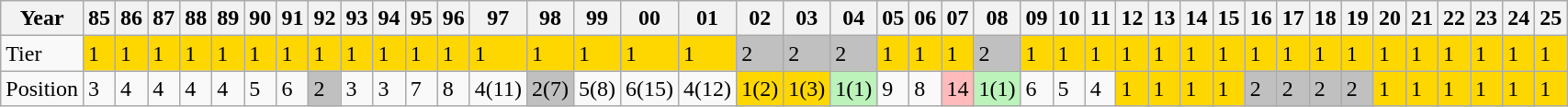<table class="wikitable">
<tr>
<th>Year</th>
<th>85</th>
<th>86</th>
<th>87</th>
<th>88</th>
<th>89</th>
<th>90</th>
<th>91</th>
<th>92</th>
<th>93</th>
<th>94</th>
<th>95</th>
<th>96</th>
<th>97</th>
<th>98</th>
<th>99</th>
<th>00</th>
<th>01</th>
<th>02</th>
<th>03</th>
<th>04</th>
<th>05</th>
<th>06</th>
<th>07</th>
<th>08</th>
<th>09</th>
<th>10</th>
<th>11</th>
<th>12</th>
<th>13</th>
<th>14</th>
<th>15</th>
<th>16</th>
<th>17</th>
<th>18</th>
<th>19</th>
<th>20</th>
<th>21</th>
<th>22</th>
<th>23</th>
<th>24</th>
<th>25</th>
</tr>
<tr>
<td>Tier</td>
<td bgcolor="gold">1</td>
<td bgcolor="gold">1</td>
<td bgcolor="gold">1</td>
<td bgcolor="gold">1</td>
<td bgcolor="gold">1</td>
<td bgcolor="gold">1</td>
<td bgcolor="gold">1</td>
<td bgcolor="gold">1</td>
<td bgcolor="gold">1</td>
<td bgcolor="gold">1</td>
<td bgcolor="gold">1</td>
<td bgcolor="gold">1</td>
<td bgcolor="gold">1</td>
<td bgcolor="gold">1</td>
<td bgcolor="gold">1</td>
<td bgcolor="gold">1</td>
<td bgcolor="gold">1</td>
<td bgcolor="silver">2</td>
<td bgcolor="silver">2</td>
<td bgcolor="silver">2</td>
<td bgcolor="gold">1</td>
<td bgcolor="gold">1</td>
<td bgcolor="gold">1</td>
<td bgcolor="silver">2</td>
<td bgcolor="gold">1</td>
<td bgcolor="gold">1</td>
<td bgcolor="gold">1</td>
<td bgcolor="gold">1</td>
<td bgcolor="gold">1</td>
<td bgcolor="gold">1</td>
<td bgcolor="gold">1</td>
<td bgcolor="gold">1</td>
<td bgcolor="gold">1</td>
<td bgcolor="gold">1</td>
<td bgcolor="gold">1</td>
<td bgcolor="gold">1</td>
<td bgcolor="gold">1</td>
<td bgcolor="gold">1</td>
<td bgcolor="gold">1</td>
<td bgcolor="gold">1</td>
<td bgcolor="gold">1</td>
</tr>
<tr>
<td>Position</td>
<td>3</td>
<td>4</td>
<td>4</td>
<td>4</td>
<td>4</td>
<td>5</td>
<td>6</td>
<td bgcolor="silver">2</td>
<td>3</td>
<td>3</td>
<td>7</td>
<td>8</td>
<td>4(11)</td>
<td bgcolor="silver">2(7)</td>
<td>5(8)</td>
<td>6(15)</td>
<td>4(12)</td>
<td bgcolor="gold">1(2)</td>
<td bgcolor="gold">1(3)</td>
<td bgcolor="#BBF3BB">1(1)</td>
<td>9</td>
<td>8</td>
<td bgcolor="#FFBBBB">14</td>
<td bgcolor="#BBF3BB">1(1)</td>
<td>6</td>
<td>5</td>
<td>4</td>
<td bgcolor="gold">1</td>
<td bgcolor="gold">1</td>
<td bgcolor="gold">1</td>
<td bgcolor="gold">1</td>
<td bgcolor="silver">2</td>
<td bgcolor="silver">2</td>
<td bgcolor="silver">2</td>
<td bgcolor="silver">2</td>
<td bgcolor="gold">1</td>
<td bgcolor="gold">1</td>
<td bgcolor="gold">1</td>
<td bgcolor="gold">1</td>
<td bgcolor="gold">1</td>
<td bgcolor="gold">1</td>
</tr>
</table>
